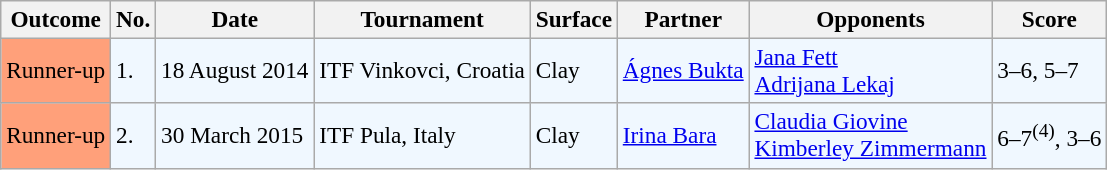<table class="sortable wikitable" style=font-size:97%>
<tr>
<th>Outcome</th>
<th>No.</th>
<th>Date</th>
<th>Tournament</th>
<th>Surface</th>
<th>Partner</th>
<th>Opponents</th>
<th class="unsortable">Score</th>
</tr>
<tr style="background:#f0f8ff;">
<td style="background:#ffa07a;">Runner-up</td>
<td>1.</td>
<td>18 August 2014</td>
<td>ITF Vinkovci, Croatia</td>
<td>Clay</td>
<td> <a href='#'>Ágnes Bukta</a></td>
<td> <a href='#'>Jana Fett</a> <br>  <a href='#'>Adrijana Lekaj</a></td>
<td>3–6, 5–7</td>
</tr>
<tr style="background:#f0f8ff;">
<td style="background:#ffa07a;">Runner-up</td>
<td>2.</td>
<td>30 March 2015</td>
<td>ITF Pula, Italy</td>
<td>Clay</td>
<td> <a href='#'>Irina Bara</a></td>
<td> <a href='#'>Claudia Giovine</a> <br>  <a href='#'>Kimberley Zimmermann</a></td>
<td>6–7<sup>(4)</sup>, 3–6</td>
</tr>
</table>
